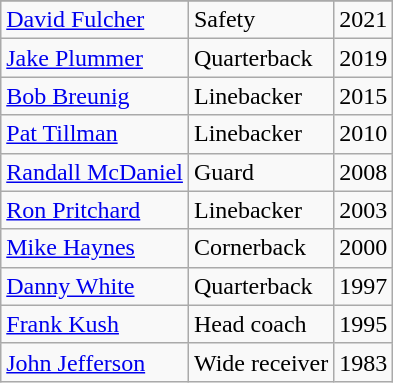<table class="wikitable">
<tr>
</tr>
<tr>
<td><a href='#'>David Fulcher</a></td>
<td>Safety</td>
<td>2021</td>
</tr>
<tr>
<td><a href='#'>Jake Plummer</a></td>
<td>Quarterback</td>
<td>2019</td>
</tr>
<tr>
<td><a href='#'>Bob Breunig</a></td>
<td>Linebacker</td>
<td>2015</td>
</tr>
<tr>
<td><a href='#'>Pat Tillman</a></td>
<td>Linebacker</td>
<td>2010</td>
</tr>
<tr>
<td><a href='#'>Randall McDaniel</a></td>
<td>Guard</td>
<td>2008</td>
</tr>
<tr>
<td><a href='#'>Ron Pritchard</a></td>
<td>Linebacker</td>
<td>2003</td>
</tr>
<tr>
<td><a href='#'>Mike Haynes</a></td>
<td>Cornerback</td>
<td>2000</td>
</tr>
<tr>
<td><a href='#'>Danny White</a></td>
<td>Quarterback</td>
<td>1997</td>
</tr>
<tr>
<td><a href='#'>Frank Kush</a></td>
<td>Head coach</td>
<td>1995</td>
</tr>
<tr>
<td><a href='#'>John Jefferson</a></td>
<td>Wide receiver</td>
<td>1983</td>
</tr>
</table>
